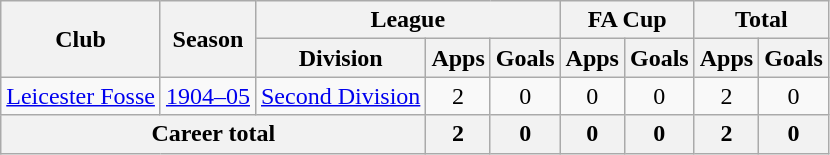<table class="wikitable" style="text-align: center;">
<tr>
<th rowspan="2">Club</th>
<th rowspan="2">Season</th>
<th colspan="3">League</th>
<th colspan="2">FA Cup</th>
<th colspan="2">Total</th>
</tr>
<tr>
<th>Division</th>
<th>Apps</th>
<th>Goals</th>
<th>Apps</th>
<th>Goals</th>
<th>Apps</th>
<th>Goals</th>
</tr>
<tr>
<td><a href='#'>Leicester Fosse</a></td>
<td><a href='#'>1904–05</a></td>
<td><a href='#'>Second Division</a></td>
<td>2</td>
<td>0</td>
<td>0</td>
<td>0</td>
<td>2</td>
<td>0</td>
</tr>
<tr>
<th colspan="3">Career total</th>
<th>2</th>
<th>0</th>
<th>0</th>
<th>0</th>
<th>2</th>
<th>0</th>
</tr>
</table>
